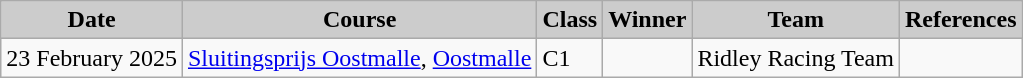<table class="wikitable sortable alternance ">
<tr>
<th scope="col" style="background-color:#CCCCCC;">Date</th>
<th scope="col" style="background-color:#CCCCCC;">Course</th>
<th scope="col" style="background-color:#CCCCCC;">Class</th>
<th scope="col" style="background-color:#CCCCCC;">Winner</th>
<th scope="col" style="background-color:#CCCCCC;">Team</th>
<th scope="col" style="background-color:#CCCCCC;">References</th>
</tr>
<tr>
<td>23 February 2025</td>
<td> <a href='#'>Sluitingsprijs Oostmalle</a>, <a href='#'>Oostmalle</a></td>
<td>C1</td>
<td></td>
<td>Ridley Racing Team</td>
<td></td>
</tr>
</table>
